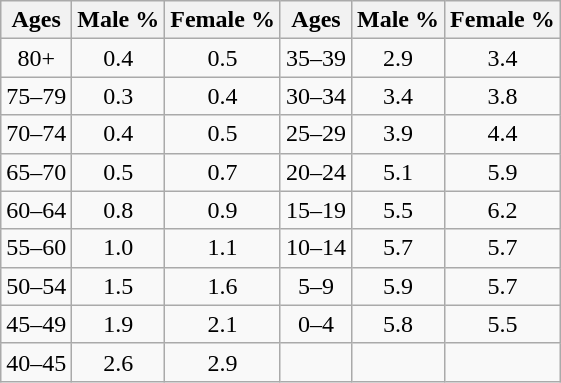<table class="wikitable" style="float:right; margin: 0.5em 0 0.5em 1em; text-align:left">
<tr>
<th>Ages</th>
<th>Male %</th>
<th>Female %</th>
<th>Ages</th>
<th>Male %</th>
<th>Female %</th>
</tr>
<tr>
<td align=center>80+</td>
<td align=center>0.4</td>
<td align=center>0.5</td>
<td>35–39</td>
<td align=center>2.9</td>
<td align=center>3.4</td>
</tr>
<tr>
<td>75–79</td>
<td align=center>0.3</td>
<td align=center>0.4</td>
<td>30–34</td>
<td align=center>3.4</td>
<td align=center>3.8</td>
</tr>
<tr>
<td>70–74</td>
<td align=center>0.4</td>
<td align=center>0.5</td>
<td>25–29</td>
<td align=center>3.9</td>
<td align=center>4.4</td>
</tr>
<tr>
<td>65–70</td>
<td align=center>0.5</td>
<td align=center>0.7</td>
<td>20–24</td>
<td align=center>5.1</td>
<td align=center>5.9</td>
</tr>
<tr>
<td>60–64</td>
<td align=center>0.8</td>
<td align=center>0.9</td>
<td>15–19</td>
<td align=center>5.5</td>
<td align=center>6.2</td>
</tr>
<tr>
<td>55–60</td>
<td align=center>1.0</td>
<td align=center>1.1</td>
<td>10–14</td>
<td align=center>5.7</td>
<td align=center>5.7</td>
</tr>
<tr>
<td>50–54</td>
<td align=center>1.5</td>
<td align=center>1.6</td>
<td align=center>5–9</td>
<td align=center>5.9</td>
<td align=center>5.7</td>
</tr>
<tr>
<td>45–49</td>
<td align=center>1.9</td>
<td align=center>2.1</td>
<td align=center>0–4</td>
<td align=center>5.8</td>
<td align=center>5.5</td>
</tr>
<tr>
<td>40–45</td>
<td align=center>2.6</td>
<td align=center>2.9</td>
<td> </td>
<td> </td>
<td> </td>
</tr>
</table>
